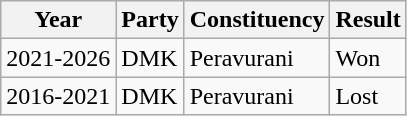<table class="wikitable">
<tr>
<th>Year</th>
<th>Party</th>
<th>Constituency</th>
<th>Result</th>
</tr>
<tr>
<td>2021-2026</td>
<td>DMK</td>
<td>Peravurani</td>
<td>Won</td>
</tr>
<tr>
<td>2016-2021</td>
<td>DMK</td>
<td>Peravurani</td>
<td>Lost</td>
</tr>
</table>
